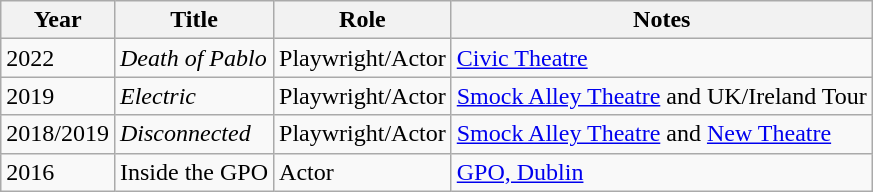<table class="wikitable sortable">
<tr>
<th>Year</th>
<th>Title</th>
<th>Role</th>
<th class="unsortable">Notes</th>
</tr>
<tr>
<td>2022</td>
<td><em>Death of Pablo</em></td>
<td>Playwright/Actor</td>
<td><a href='#'>Civic Theatre</a></td>
</tr>
<tr>
<td>2019</td>
<td><em>Electric</em></td>
<td>Playwright/Actor</td>
<td><a href='#'>Smock Alley Theatre</a> and UK/Ireland Tour</td>
</tr>
<tr>
<td>2018/2019</td>
<td><em>Disconnected</em></td>
<td>Playwright/Actor</td>
<td><a href='#'>Smock Alley Theatre</a> and <a href='#'>New Theatre</a></td>
</tr>
<tr>
<td>2016</td>
<td>Inside the GPO</td>
<td>Actor</td>
<td><a href='#'>GPO, Dublin</a></td>
</tr>
</table>
